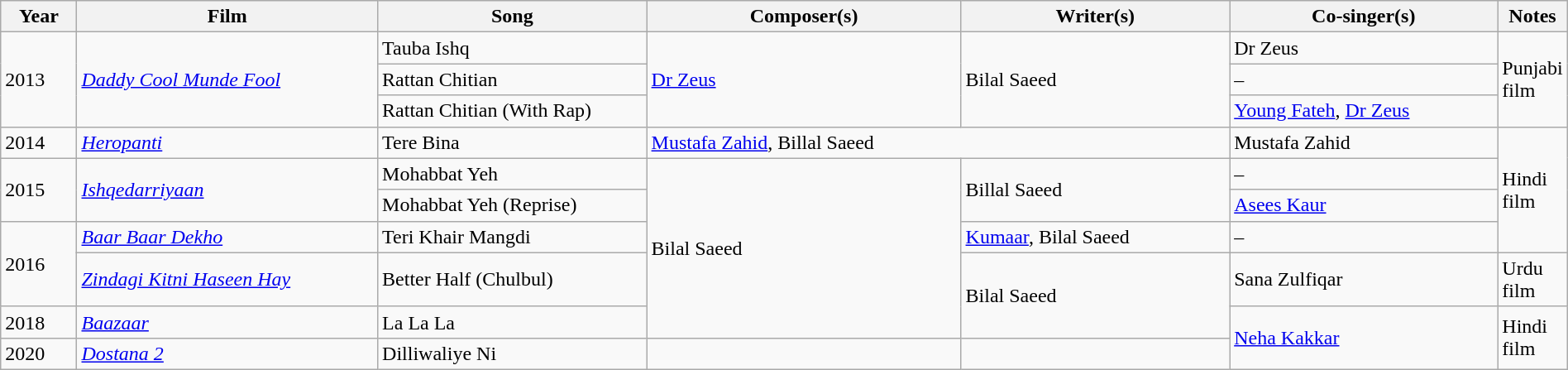<table class="wikitable plainrowheaders" width="100%">
<tr>
<th scope="col" width=5%>Year</th>
<th scope="col" width=20%>Film</th>
<th scope="col" width=18%>Song</th>
<th scope="col" width=21%>Composer(s)</th>
<th scope="col" width=18%>Writer(s)</th>
<th scope="col" width=18%>Co-singer(s)</th>
<th scope="col" width=18%>Notes</th>
</tr>
<tr>
<td scope="row" rowspan="3">2013</td>
<td rowspan="3"><em><a href='#'>Daddy Cool Munde Fool</a></em></td>
<td>Tauba Ishq</td>
<td rowspan="3"><a href='#'>Dr Zeus</a></td>
<td rowspan="3">Bilal Saeed</td>
<td>Dr Zeus</td>
<td rowspan="3">Punjabi film</td>
</tr>
<tr>
<td>Rattan Chitian</td>
<td>–</td>
</tr>
<tr>
<td>Rattan Chitian (With Rap)</td>
<td><a href='#'>Young Fateh</a>, <a href='#'>Dr Zeus</a></td>
</tr>
<tr>
<td scope="row">2014</td>
<td><em><a href='#'>Heropanti</a></em></td>
<td>Tere Bina</td>
<td colspan="2"><a href='#'>Mustafa Zahid</a>, Billal Saeed</td>
<td>Mustafa Zahid</td>
<td rowspan="4">Hindi film</td>
</tr>
<tr>
<td scope="row" rowspan="2">2015</td>
<td rowspan="2"><em><a href='#'>Ishqedarriyaan</a></em></td>
<td>Mohabbat Yeh</td>
<td rowspan="5">Bilal Saeed</td>
<td rowspan="2">Billal Saeed</td>
<td>–</td>
</tr>
<tr>
<td>Mohabbat Yeh (Reprise)</td>
<td><a href='#'>Asees Kaur</a></td>
</tr>
<tr>
<td scope="row" rowspan="2">2016</td>
<td><em><a href='#'>Baar Baar Dekho</a></em></td>
<td>Teri Khair Mangdi</td>
<td><a href='#'>Kumaar</a>, Bilal Saeed</td>
<td>–</td>
</tr>
<tr>
<td><em><a href='#'>Zindagi Kitni Haseen Hay</a></em></td>
<td>Better Half (Chulbul)</td>
<td rowspan="2">Bilal Saeed</td>
<td>Sana Zulfiqar</td>
<td>Urdu film</td>
</tr>
<tr>
<td scope="row">2018</td>
<td><em><a href='#'>Baazaar</a></em></td>
<td>La La La</td>
<td rowspan="2"><a href='#'>Neha Kakkar</a></td>
<td rowspan="2">Hindi film</td>
</tr>
<tr>
<td scope="row">2020</td>
<td><em><a href='#'>Dostana 2</a></em></td>
<td>Dilliwaliye Ni</td>
<td></td>
<td></td>
</tr>
</table>
